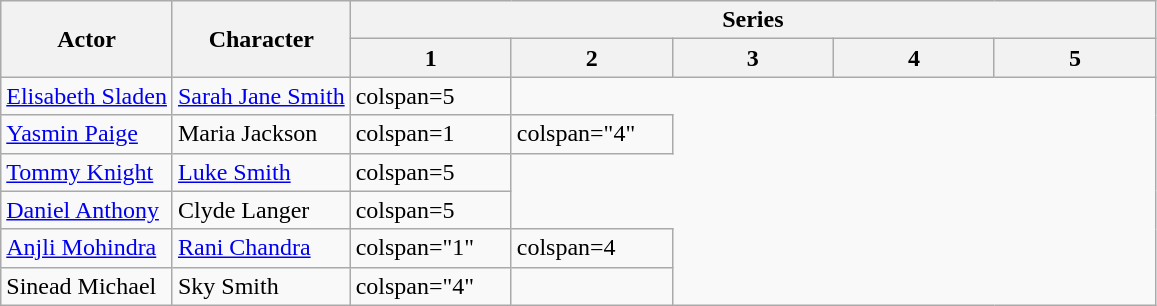<table class="wikitable">
<tr ">
<th rowspan=2>Actor</th>
<th rowspan=2>Character</th>
<th colspan=6>Series</th>
</tr>
<tr>
<th style="width:100px;">1</th>
<th style="width:100px;">2</th>
<th style="width:100px;">3</th>
<th style="width:100px;">4</th>
<th style="width:100px;">5</th>
</tr>
<tr>
<td><a href='#'>Elisabeth Sladen</a></td>
<td><a href='#'>Sarah Jane Smith</a></td>
<td>colspan=5 </td>
</tr>
<tr>
<td><a href='#'>Yasmin Paige</a></td>
<td>Maria Jackson</td>
<td>colspan=1 </td>
<td>colspan="4" </td>
</tr>
<tr>
<td><a href='#'>Tommy Knight</a></td>
<td><a href='#'>Luke Smith</a></td>
<td>colspan=5 </td>
</tr>
<tr>
<td><a href='#'>Daniel Anthony</a></td>
<td>Clyde Langer</td>
<td>colspan=5 </td>
</tr>
<tr>
<td><a href='#'>Anjli Mohindra</a></td>
<td><a href='#'>Rani Chandra</a></td>
<td>colspan="1" </td>
<td>colspan=4 </td>
</tr>
<tr>
<td>Sinead Michael</td>
<td>Sky Smith</td>
<td>colspan="4" </td>
<td></td>
</tr>
</table>
